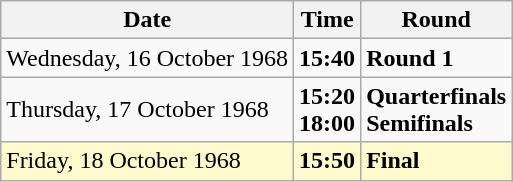<table class="wikitable">
<tr>
<th>Date</th>
<th>Time</th>
<th>Round</th>
</tr>
<tr>
<td>Wednesday, 16 October 1968</td>
<td><strong>15:40</strong></td>
<td><strong>Round 1</strong></td>
</tr>
<tr>
<td>Thursday, 17 October 1968</td>
<td><strong>15:20<br>18:00</strong></td>
<td><strong>Quarterfinals<br>Semifinals</strong></td>
</tr>
<tr>
<td style=background:lemonchiffon>Friday, 18 October 1968</td>
<td style=background:lemonchiffon><strong>15:50</strong></td>
<td style=background:lemonchiffon><strong>Final</strong></td>
</tr>
</table>
